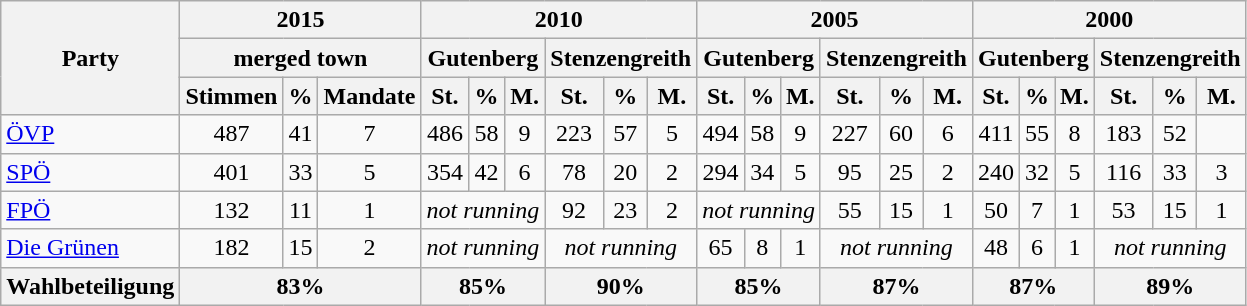<table class=wikitable style=text-align:center>
<tr>
<th rowspan=3>Party</th>
<th colspan=3>2015</th>
<th colspan=6>2010</th>
<th colspan=6>2005</th>
<th colspan=6>2000</th>
</tr>
<tr>
<th colspan=3>merged town</th>
<th colspan=3>Gutenberg</th>
<th colspan=3>Stenzengreith</th>
<th colspan=3>Gutenberg</th>
<th colspan=3>Stenzengreith</th>
<th colspan=3>Gutenberg</th>
<th colspan=3>Stenzengreith</th>
</tr>
<tr>
<th>Stimmen</th>
<th>%</th>
<th>Mandate</th>
<th>St.</th>
<th>%</th>
<th>M.</th>
<th>St.</th>
<th>%</th>
<th>M.</th>
<th>St.</th>
<th>%</th>
<th>M.</th>
<th>St.</th>
<th>%</th>
<th>M.</th>
<th>St.</th>
<th>%</th>
<th>M.</th>
<th>St.</th>
<th>%</th>
<th>M.</th>
</tr>
<tr>
<td style="text-align:left"><a href='#'>ÖVP</a></td>
<td>487</td>
<td>41</td>
<td>7</td>
<td>486</td>
<td>58</td>
<td>9</td>
<td>223</td>
<td>57</td>
<td>5</td>
<td>494</td>
<td>58</td>
<td>9</td>
<td>227</td>
<td>60</td>
<td>6</td>
<td>411</td>
<td>55</td>
<td>8</td>
<td>183</td>
<td>52</td>
<td 5></td>
</tr>
<tr>
<td style="text-align:left"><a href='#'>SPÖ</a></td>
<td>401</td>
<td>33</td>
<td>5</td>
<td>354</td>
<td>42</td>
<td>6</td>
<td>78</td>
<td>20</td>
<td>2</td>
<td>294</td>
<td>34</td>
<td>5</td>
<td>95</td>
<td>25</td>
<td>2</td>
<td>240</td>
<td>32</td>
<td>5</td>
<td>116</td>
<td>33</td>
<td>3</td>
</tr>
<tr>
<td style=text-align:left><a href='#'>FPÖ</a></td>
<td>132</td>
<td>11</td>
<td>1</td>
<td colspan=3><em>not running</em></td>
<td>92</td>
<td>23</td>
<td>2</td>
<td colspan=3><em>not running</em></td>
<td>55</td>
<td>15</td>
<td>1</td>
<td>50</td>
<td>7</td>
<td>1</td>
<td>53</td>
<td>15</td>
<td>1</td>
</tr>
<tr>
<td style=text-align:left><a href='#'>Die Grünen</a></td>
<td>182</td>
<td>15</td>
<td>2</td>
<td colspan=3><em>not running</em></td>
<td colspan=3><em>not running</em></td>
<td>65</td>
<td>8</td>
<td>1</td>
<td colspan=3><em>not running</em></td>
<td>48</td>
<td>6</td>
<td>1</td>
<td colspan=3><em>not running</em></td>
</tr>
<tr>
<th>Wahlbeteiligung</th>
<th colspan=3>83%</th>
<th colspan=3>85%</th>
<th colspan=3>90%</th>
<th colspan=3>85%</th>
<th colspan=3>87%</th>
<th colspan=3>87%</th>
<th colspan=3>89%</th>
</tr>
</table>
